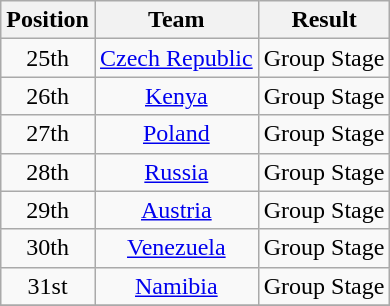<table class="wikitable" style="text-align: center;">
<tr>
<th>Position</th>
<th>Team</th>
<th>Result</th>
</tr>
<tr>
<td>25th</td>
<td> <a href='#'>Czech Republic</a></td>
<td>Group Stage</td>
</tr>
<tr>
<td>26th</td>
<td> <a href='#'>Kenya</a></td>
<td>Group Stage</td>
</tr>
<tr>
<td>27th</td>
<td> <a href='#'>Poland</a></td>
<td>Group Stage</td>
</tr>
<tr>
<td>28th</td>
<td> <a href='#'>Russia</a></td>
<td>Group Stage</td>
</tr>
<tr>
<td>29th</td>
<td> <a href='#'>Austria</a></td>
<td>Group Stage</td>
</tr>
<tr>
<td>30th</td>
<td> <a href='#'>Venezuela</a></td>
<td>Group Stage</td>
</tr>
<tr>
<td>31st</td>
<td> <a href='#'>Namibia</a></td>
<td>Group Stage</td>
</tr>
<tr>
</tr>
</table>
